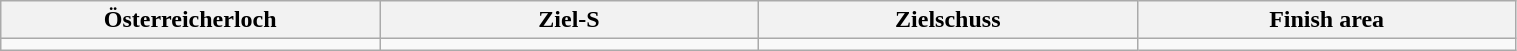<table class="wikitable" style="text-align:center; width:80%; border:1px #AAAAFF solid">
<tr>
<th>Österreicherloch</th>
<th>Ziel-S</th>
<th>Zielschuss</th>
<th>Finish area</th>
</tr>
<tr>
<td width=189></td>
<td width=189></td>
<td width=189></td>
<td width=189></td>
</tr>
</table>
